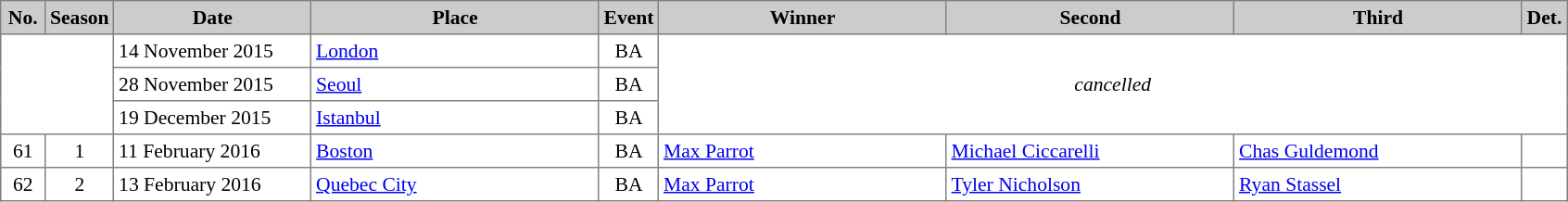<table cellpadding="3" cellspacing="0" border="1" style="background:#ffffff; font-size:90%; border:grey solid 1px; border-collapse:collapse;">
<tr style="background:#ccc; text-align:center;">
<th width=25>No.</th>
<th width=30>Season</th>
<th style="width:135px;">Date</th>
<th style="width:200px;">Place</th>
<th style="width:15px;">Event</th>
<th style="width:200px;">Winner</th>
<th style="width:200px;">Second</th>
<th style="width:200px;">Third</th>
<th style="width:15px;">Det.</th>
</tr>
<tr>
<td colspan=2 rowspan=3></td>
<td>14 November 2015</td>
<td> <a href='#'>London</a></td>
<td align=center>BA</td>
<td colspan=4 rowspan=3 align=center><em>cancelled</em></td>
</tr>
<tr>
<td>28 November 2015</td>
<td> <a href='#'>Seoul</a></td>
<td align=center>BA</td>
</tr>
<tr>
<td>19 December 2015</td>
<td> <a href='#'>Istanbul</a></td>
<td align=center>BA</td>
</tr>
<tr>
<td align=center>61</td>
<td align=center>1</td>
<td>11 February 2016</td>
<td> <a href='#'>Boston</a></td>
<td align=center>BA</td>
<td> <a href='#'>Max Parrot</a></td>
<td> <a href='#'>Michael Ciccarelli</a></td>
<td> <a href='#'>Chas Guldemond</a></td>
<td></td>
</tr>
<tr>
<td align=center>62</td>
<td align=center>2</td>
<td>13 February 2016</td>
<td> <a href='#'>Quebec City</a></td>
<td align=center>BA</td>
<td> <a href='#'>Max Parrot</a></td>
<td> <a href='#'>Tyler Nicholson</a></td>
<td> <a href='#'>Ryan Stassel</a></td>
<td></td>
</tr>
</table>
